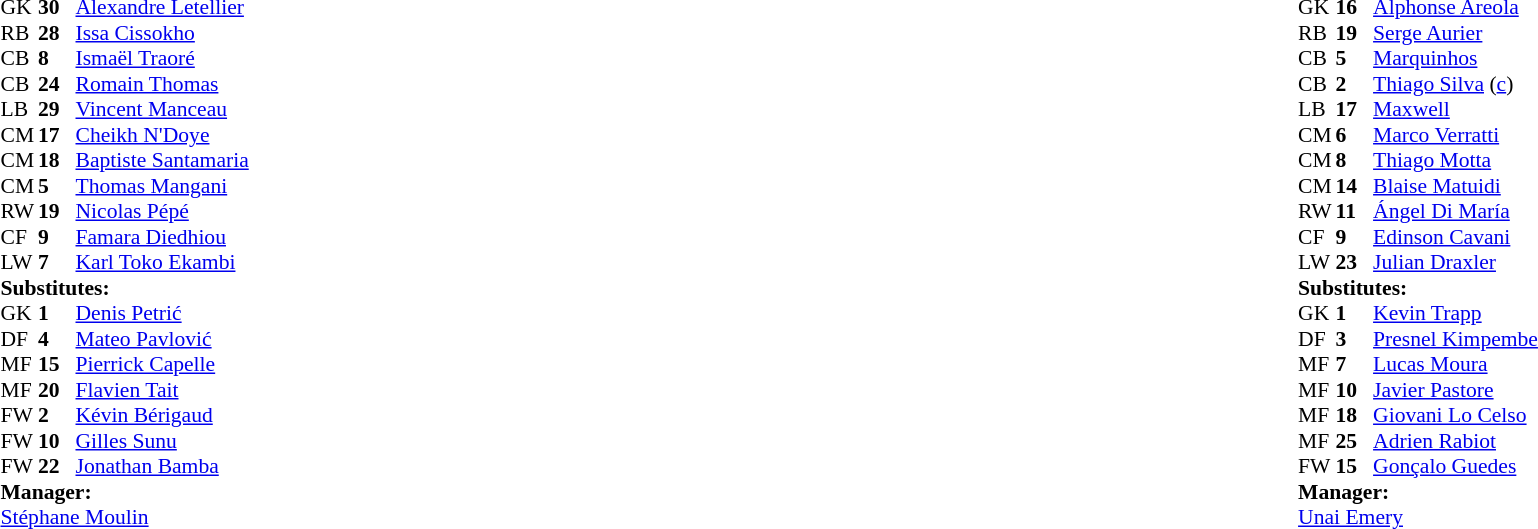<table style="width:100%">
<tr>
<td style="vertical-align:top;width:40%"><br><table style="font-size:90%" cellspacing="0" cellpadding="0">
<tr>
<th width=25></th>
<th width=25></th>
</tr>
<tr>
<td>GK</td>
<td><strong>30</strong></td>
<td> <a href='#'>Alexandre Letellier</a></td>
</tr>
<tr>
<td>RB</td>
<td><strong>28</strong></td>
<td> <a href='#'>Issa Cissokho</a></td>
</tr>
<tr>
<td>CB</td>
<td><strong>8</strong></td>
<td> <a href='#'>Ismaël Traoré</a></td>
<td></td>
</tr>
<tr>
<td>CB</td>
<td><strong>24</strong></td>
<td> <a href='#'>Romain Thomas</a></td>
</tr>
<tr>
<td>LB</td>
<td><strong>29</strong></td>
<td> <a href='#'>Vincent Manceau</a></td>
</tr>
<tr>
<td>CM</td>
<td><strong>17</strong></td>
<td> <a href='#'>Cheikh N'Doye</a></td>
</tr>
<tr>
<td>CM</td>
<td><strong>18</strong></td>
<td> <a href='#'>Baptiste Santamaria</a></td>
<td></td>
<td></td>
</tr>
<tr>
<td>CM</td>
<td><strong>5</strong></td>
<td> <a href='#'>Thomas Mangani</a></td>
</tr>
<tr>
<td>RW</td>
<td><strong>19</strong></td>
<td> <a href='#'>Nicolas Pépé</a></td>
<td></td>
<td></td>
</tr>
<tr>
<td>CF</td>
<td><strong>9</strong></td>
<td> <a href='#'>Famara Diedhiou</a></td>
<td></td>
<td></td>
</tr>
<tr>
<td>LW</td>
<td><strong>7</strong></td>
<td> <a href='#'>Karl Toko Ekambi</a></td>
</tr>
<tr>
<td colspan=4><strong>Substitutes:</strong></td>
</tr>
<tr>
<td>GK</td>
<td><strong>1</strong></td>
<td> <a href='#'>Denis Petrić</a></td>
</tr>
<tr>
<td>DF</td>
<td><strong>4</strong></td>
<td> <a href='#'>Mateo Pavlović</a></td>
</tr>
<tr>
<td>MF</td>
<td><strong>15</strong></td>
<td> <a href='#'>Pierrick Capelle</a></td>
</tr>
<tr>
<td>MF</td>
<td><strong>20</strong></td>
<td> <a href='#'>Flavien Tait</a></td>
<td></td>
<td></td>
</tr>
<tr>
<td>FW</td>
<td><strong>2</strong></td>
<td> <a href='#'>Kévin Bérigaud</a></td>
<td></td>
<td></td>
</tr>
<tr>
<td>FW</td>
<td><strong>10</strong></td>
<td> <a href='#'>Gilles Sunu</a></td>
</tr>
<tr>
<td>FW</td>
<td><strong>22</strong></td>
<td> <a href='#'>Jonathan Bamba</a></td>
<td></td>
<td></td>
</tr>
<tr>
<td colspan=4><strong>Manager:</strong></td>
</tr>
<tr>
<td colspan="4"> <a href='#'>Stéphane Moulin</a></td>
</tr>
</table>
</td>
<td style="vertical-align:top"></td>
<td style="vertical-align:top; width:50%"><br><table cellspacing="0" cellpadding="0" style="font-size:90%; margin:auto">
<tr>
<th width=25></th>
<th width=25></th>
</tr>
<tr>
<td>GK</td>
<td><strong>16</strong></td>
<td> <a href='#'>Alphonse Areola</a></td>
</tr>
<tr>
<td>RB</td>
<td><strong>19</strong></td>
<td> <a href='#'>Serge Aurier</a></td>
<td></td>
</tr>
<tr>
<td>CB</td>
<td><strong>5</strong></td>
<td> <a href='#'>Marquinhos</a></td>
</tr>
<tr>
<td>CB</td>
<td><strong>2</strong></td>
<td> <a href='#'>Thiago Silva</a> (<a href='#'>c</a>)</td>
</tr>
<tr>
<td>LB</td>
<td><strong>17</strong></td>
<td> <a href='#'>Maxwell</a></td>
</tr>
<tr>
<td>CM</td>
<td><strong>6</strong></td>
<td> <a href='#'>Marco Verratti</a></td>
</tr>
<tr>
<td>CM</td>
<td><strong>8</strong></td>
<td> <a href='#'>Thiago Motta</a></td>
</tr>
<tr>
<td>CM</td>
<td><strong>14</strong></td>
<td> <a href='#'>Blaise Matuidi</a></td>
</tr>
<tr>
<td>RW</td>
<td><strong>11</strong></td>
<td> <a href='#'>Ángel Di María</a></td>
<td></td>
</tr>
<tr>
<td>CF</td>
<td><strong>9</strong></td>
<td> <a href='#'>Edinson Cavani</a></td>
</tr>
<tr>
<td>LW</td>
<td><strong>23</strong></td>
<td> <a href='#'>Julian Draxler</a></td>
<td></td>
<td></td>
</tr>
<tr>
<td colspan=4><strong>Substitutes:</strong></td>
</tr>
<tr>
<td>GK</td>
<td><strong>1</strong></td>
<td> <a href='#'>Kevin Trapp</a></td>
</tr>
<tr>
<td>DF</td>
<td><strong>3</strong></td>
<td> <a href='#'>Presnel Kimpembe</a></td>
</tr>
<tr>
<td>MF</td>
<td><strong>7</strong></td>
<td> <a href='#'>Lucas Moura</a></td>
</tr>
<tr>
<td>MF</td>
<td><strong>10</strong></td>
<td> <a href='#'>Javier Pastore</a></td>
<td></td>
<td></td>
</tr>
<tr>
<td>MF</td>
<td><strong>18</strong></td>
<td> <a href='#'>Giovani Lo Celso</a></td>
</tr>
<tr>
<td>MF</td>
<td><strong>25</strong></td>
<td> <a href='#'>Adrien Rabiot</a></td>
</tr>
<tr>
<td>FW</td>
<td><strong>15</strong></td>
<td> <a href='#'>Gonçalo Guedes</a></td>
</tr>
<tr>
<td colspan=4><strong>Manager:</strong></td>
</tr>
<tr>
<td colspan="4"> <a href='#'>Unai Emery</a></td>
</tr>
</table>
</td>
</tr>
</table>
